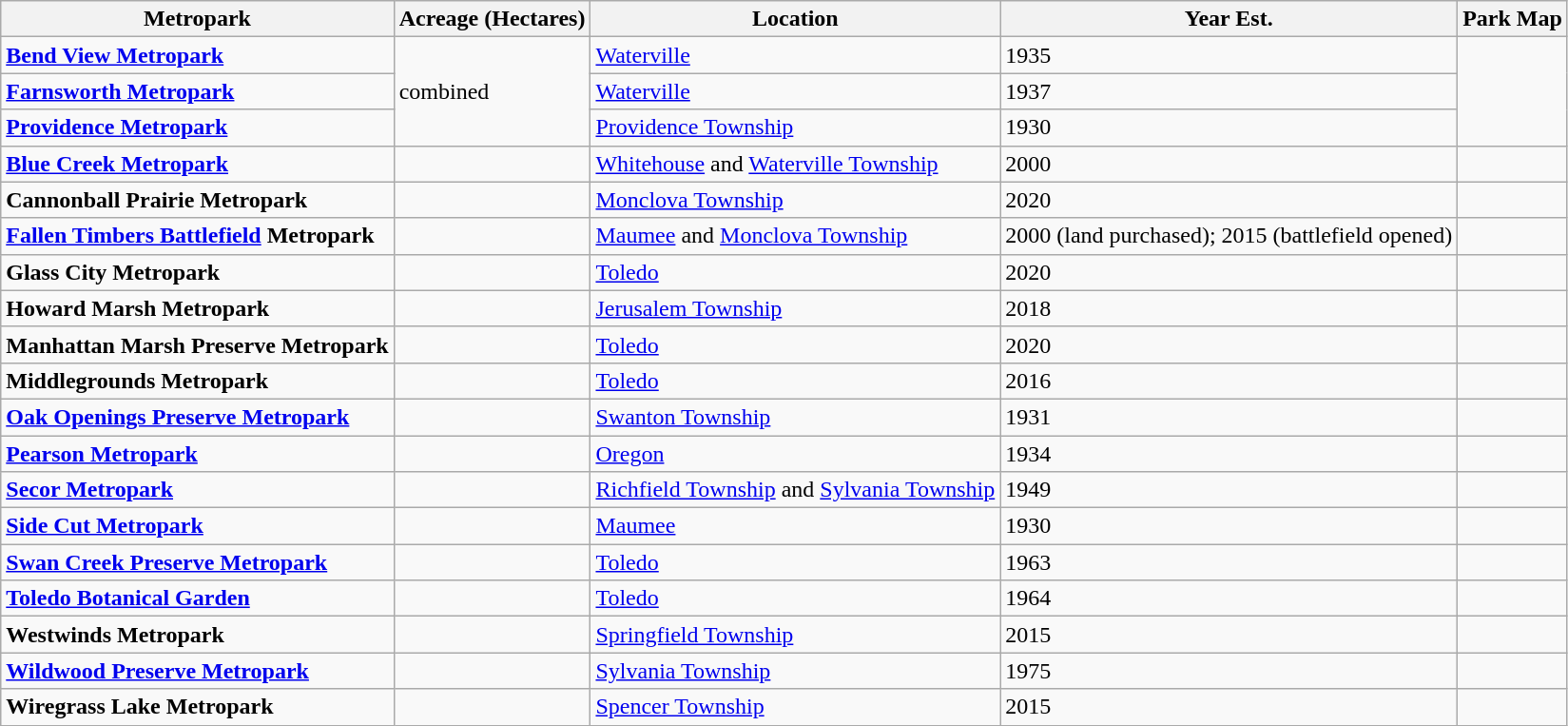<table class="wikitable sortable">
<tr>
<th>Metropark</th>
<th>Acreage (Hectares)</th>
<th>Location</th>
<th>Year Est.</th>
<th>Park Map</th>
</tr>
<tr>
<td><strong><a href='#'>Bend View Metropark</a></strong></td>
<td rowspan="3"> combined</td>
<td><a href='#'>Waterville</a></td>
<td>1935</td>
<td rowspan="3"></td>
</tr>
<tr>
<td><strong><a href='#'>Farnsworth Metropark</a></strong></td>
<td><a href='#'>Waterville</a></td>
<td>1937</td>
</tr>
<tr>
<td><strong><a href='#'>Providence Metropark</a></strong></td>
<td><a href='#'>Providence Township</a></td>
<td>1930</td>
</tr>
<tr>
<td><strong><a href='#'>Blue Creek Metropark</a></strong></td>
<td></td>
<td><a href='#'>Whitehouse</a> and <a href='#'>Waterville Township</a></td>
<td>2000</td>
<td></td>
</tr>
<tr>
<td><strong>Cannonball Prairie Metropark</strong></td>
<td></td>
<td><a href='#'>Monclova Township</a></td>
<td>2020</td>
<td></td>
</tr>
<tr>
<td><strong><a href='#'>Fallen Timbers Battlefield</a> Metropark</strong></td>
<td></td>
<td><a href='#'>Maumee</a> and <a href='#'>Monclova Township</a></td>
<td>2000 (land purchased); 2015 (battlefield opened)</td>
<td></td>
</tr>
<tr>
<td><strong>Glass City Metropark</strong></td>
<td></td>
<td><a href='#'>Toledo</a></td>
<td>2020</td>
<td></td>
</tr>
<tr>
<td><strong>Howard Marsh Metropark</strong></td>
<td></td>
<td><a href='#'>Jerusalem Township</a></td>
<td>2018</td>
<td></td>
</tr>
<tr>
<td><strong>Manhattan Marsh Preserve Metropark</strong></td>
<td></td>
<td><a href='#'>Toledo</a></td>
<td>2020</td>
<td></td>
</tr>
<tr>
<td><strong>Middlegrounds Metropark</strong></td>
<td></td>
<td><a href='#'>Toledo</a></td>
<td>2016</td>
<td></td>
</tr>
<tr>
<td><strong><a href='#'>Oak Openings Preserve Metropark</a></strong></td>
<td></td>
<td><a href='#'>Swanton Township</a></td>
<td>1931</td>
<td></td>
</tr>
<tr>
<td><strong><a href='#'>Pearson Metropark</a></strong></td>
<td></td>
<td><a href='#'>Oregon</a></td>
<td>1934</td>
<td></td>
</tr>
<tr>
<td><strong><a href='#'>Secor Metropark</a></strong></td>
<td></td>
<td><a href='#'>Richfield Township</a> and <a href='#'>Sylvania Township</a></td>
<td>1949</td>
<td></td>
</tr>
<tr>
<td><strong><a href='#'>Side Cut Metropark</a></strong></td>
<td></td>
<td><a href='#'>Maumee</a></td>
<td>1930</td>
<td></td>
</tr>
<tr>
<td><strong><a href='#'>Swan Creek Preserve Metropark</a></strong></td>
<td></td>
<td><a href='#'>Toledo</a></td>
<td>1963</td>
<td></td>
</tr>
<tr>
<td><strong><a href='#'>Toledo Botanical Garden</a></strong></td>
<td></td>
<td><a href='#'>Toledo</a></td>
<td>1964</td>
<td></td>
</tr>
<tr>
<td><strong>Westwinds Metropark</strong></td>
<td></td>
<td><a href='#'>Springfield Township</a></td>
<td>2015</td>
<td></td>
</tr>
<tr>
<td><strong><a href='#'>Wildwood Preserve Metropark</a></strong></td>
<td></td>
<td><a href='#'>Sylvania Township</a></td>
<td>1975</td>
<td></td>
</tr>
<tr>
<td><strong>Wiregrass Lake Metropark</strong></td>
<td></td>
<td><a href='#'>Spencer Township</a></td>
<td>2015</td>
<td></td>
</tr>
</table>
